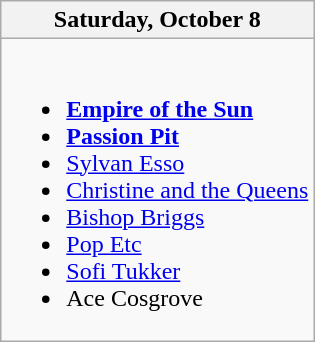<table class="wikitable">
<tr>
<th>Saturday, October 8</th>
</tr>
<tr>
<td><br><ul><li><strong><a href='#'>Empire of the Sun</a></strong></li><li><strong><a href='#'>Passion Pit</a></strong></li><li><a href='#'>Sylvan Esso</a></li><li><a href='#'>Christine and the Queens</a></li><li><a href='#'>Bishop Briggs</a></li><li><a href='#'>Pop Etc</a></li><li><a href='#'>Sofi Tukker</a></li><li>Ace Cosgrove</li></ul></td>
</tr>
</table>
